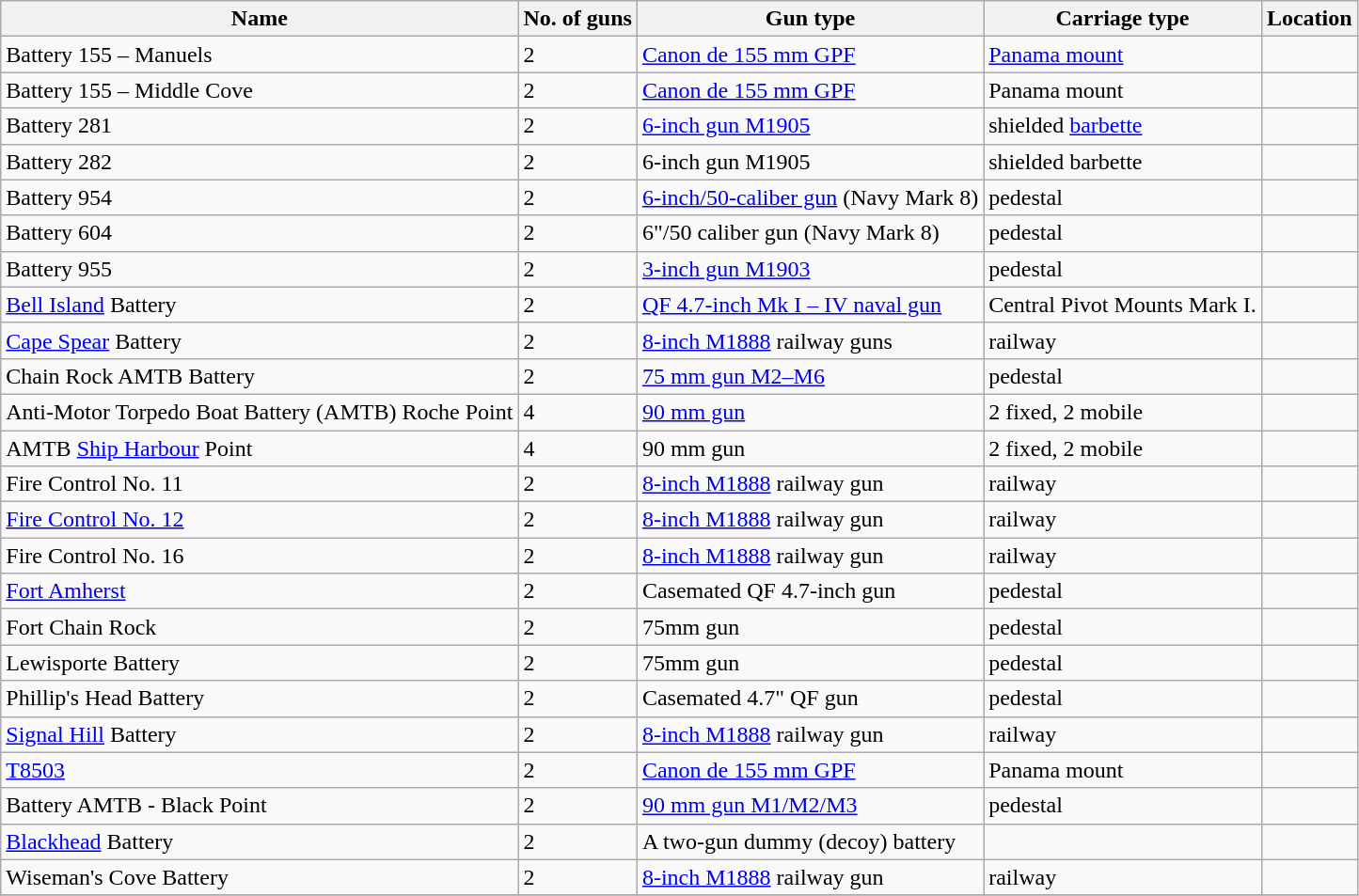<table class="wikitable">
<tr>
<th>Name</th>
<th>No. of guns</th>
<th>Gun type</th>
<th>Carriage type</th>
<th>Location</th>
</tr>
<tr>
<td>Battery 155 – Manuels</td>
<td>2</td>
<td><a href='#'>Canon de 155 mm GPF</a></td>
<td><a href='#'>Panama mount</a></td>
<td></td>
</tr>
<tr>
<td>Battery 155 – Middle Cove</td>
<td>2</td>
<td><a href='#'>Canon de 155 mm GPF</a></td>
<td>Panama mount</td>
<td></td>
</tr>
<tr>
<td>Battery 281</td>
<td>2</td>
<td><a href='#'>6-inch gun M1905</a></td>
<td>shielded <a href='#'>barbette</a></td>
<td></td>
</tr>
<tr>
<td>Battery 282</td>
<td>2</td>
<td>6-inch gun M1905</td>
<td>shielded barbette</td>
<td></td>
</tr>
<tr>
<td>Battery 954</td>
<td>2</td>
<td><a href='#'>6-inch/50-caliber gun</a> (Navy Mark 8)</td>
<td>pedestal</td>
<td></td>
</tr>
<tr>
<td>Battery 604</td>
<td>2</td>
<td>6"/50 caliber gun (Navy Mark 8)</td>
<td>pedestal</td>
<td></td>
</tr>
<tr>
<td>Battery 955</td>
<td>2</td>
<td><a href='#'>3-inch gun M1903</a></td>
<td>pedestal</td>
<td></td>
</tr>
<tr>
<td><a href='#'>Bell Island</a> Battery</td>
<td>2</td>
<td><a href='#'>QF 4.7-inch Mk I – IV naval gun</a></td>
<td>Central Pivot Mounts Mark I.</td>
<td></td>
</tr>
<tr>
<td><a href='#'>Cape Spear</a> Battery</td>
<td>2</td>
<td><a href='#'>8-inch M1888</a> railway guns</td>
<td>railway</td>
<td></td>
</tr>
<tr>
<td>Chain Rock AMTB Battery</td>
<td>2</td>
<td><a href='#'>75 mm gun M2–M6</a></td>
<td>pedestal</td>
<td></td>
</tr>
<tr>
<td>Anti-Motor Torpedo Boat Battery (AMTB) Roche Point</td>
<td>4</td>
<td><a href='#'>90 mm gun</a></td>
<td>2 fixed, 2 mobile</td>
<td></td>
</tr>
<tr>
<td>AMTB <a href='#'>Ship Harbour</a> Point</td>
<td>4</td>
<td>90 mm gun</td>
<td>2 fixed, 2 mobile</td>
<td></td>
</tr>
<tr>
<td>Fire Control No. 11</td>
<td>2</td>
<td><a href='#'>8-inch M1888</a> railway gun</td>
<td>railway</td>
<td></td>
</tr>
<tr>
<td><a href='#'>Fire Control No. 12</a></td>
<td>2</td>
<td><a href='#'>8-inch M1888</a> railway gun</td>
<td>railway</td>
<td></td>
</tr>
<tr>
<td>Fire Control No. 16</td>
<td>2</td>
<td><a href='#'>8-inch M1888</a> railway gun</td>
<td>railway</td>
<td></td>
</tr>
<tr>
<td><a href='#'>Fort Amherst</a></td>
<td>2</td>
<td>Casemated QF 4.7-inch gun</td>
<td>pedestal</td>
<td></td>
</tr>
<tr>
<td>Fort Chain Rock</td>
<td>2</td>
<td>75mm gun</td>
<td>pedestal</td>
<td></td>
</tr>
<tr>
<td>Lewisporte Battery</td>
<td>2</td>
<td>75mm gun</td>
<td>pedestal</td>
<td></td>
</tr>
<tr>
<td>Phillip's Head Battery</td>
<td>2</td>
<td>Casemated 4.7" QF gun</td>
<td>pedestal</td>
<td></td>
</tr>
<tr>
<td><a href='#'>Signal Hill</a> Battery</td>
<td>2</td>
<td><a href='#'>8-inch M1888</a> railway gun</td>
<td>railway</td>
<td></td>
</tr>
<tr>
<td><a href='#'>T8503</a></td>
<td>2</td>
<td><a href='#'>Canon de 155 mm GPF</a></td>
<td>Panama mount</td>
<td></td>
</tr>
<tr>
<td>Battery AMTB - Black Point</td>
<td>2</td>
<td><a href='#'>90 mm gun M1/M2/M3</a></td>
<td>pedestal</td>
<td></td>
</tr>
<tr>
<td><a href='#'>Blackhead</a> Battery</td>
<td>2</td>
<td>A two-gun dummy (decoy) battery</td>
<td></td>
<td></td>
</tr>
<tr>
<td>Wiseman's Cove Battery</td>
<td>2</td>
<td><a href='#'>8-inch M1888</a> railway gun</td>
<td>railway</td>
<td></td>
</tr>
<tr>
</tr>
</table>
